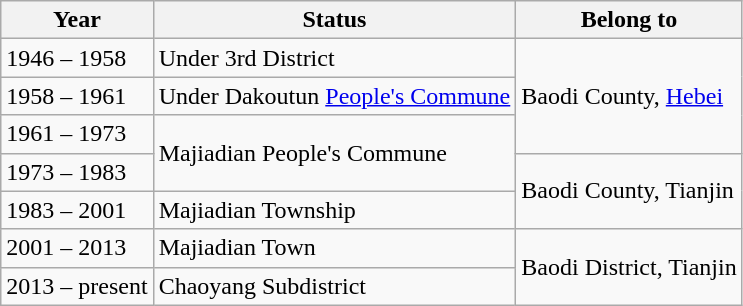<table class="wikitable">
<tr>
<th>Year</th>
<th>Status</th>
<th>Belong to</th>
</tr>
<tr>
<td>1946 – 1958</td>
<td>Under 3rd District</td>
<td rowspan="3">Baodi County, <a href='#'>Hebei</a></td>
</tr>
<tr>
<td>1958 – 1961</td>
<td>Under Dakoutun <a href='#'>People's Commune</a></td>
</tr>
<tr>
<td>1961 – 1973</td>
<td rowspan="2">Majiadian People's Commune</td>
</tr>
<tr>
<td>1973 – 1983</td>
<td rowspan="2">Baodi County, Tianjin</td>
</tr>
<tr>
<td>1983 – 2001</td>
<td>Majiadian Township</td>
</tr>
<tr>
<td>2001 – 2013</td>
<td>Majiadian Town</td>
<td rowspan="2">Baodi District, Tianjin</td>
</tr>
<tr>
<td>2013 – present</td>
<td>Chaoyang Subdistrict</td>
</tr>
</table>
